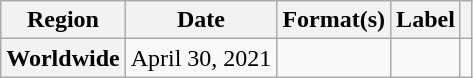<table class="wikitable plainrowheaders">
<tr>
<th scope="col">Region</th>
<th scope="col">Date</th>
<th scope="col">Format(s)</th>
<th scope="col">Label</th>
<th scope="col"></th>
</tr>
<tr>
<th scope="row">Worldwide</th>
<td>April 30, 2021</td>
<td></td>
<td></td>
<td style="text-align:center;"></td>
</tr>
</table>
